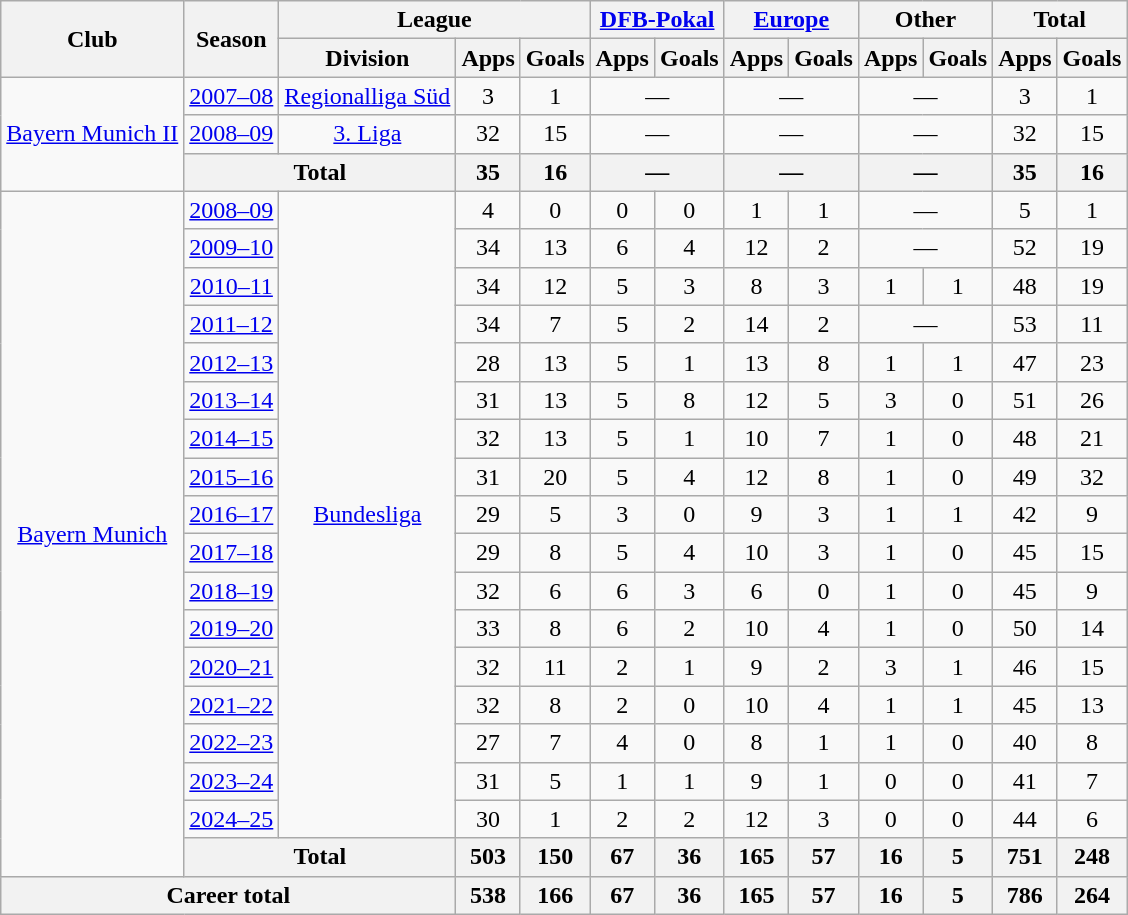<table class="wikitable" style="text-align:center">
<tr>
<th rowspan="2">Club</th>
<th rowspan="2">Season</th>
<th colspan="3">League</th>
<th colspan="2"><a href='#'>DFB-Pokal</a></th>
<th colspan="2"><a href='#'>Europe</a></th>
<th colspan="2">Other</th>
<th colspan="2">Total</th>
</tr>
<tr>
<th>Division</th>
<th>Apps</th>
<th>Goals</th>
<th>Apps</th>
<th>Goals</th>
<th>Apps</th>
<th>Goals</th>
<th>Apps</th>
<th>Goals</th>
<th>Apps</th>
<th>Goals</th>
</tr>
<tr>
<td rowspan="3"><a href='#'>Bayern Munich II</a></td>
<td><a href='#'>2007–08</a></td>
<td><a href='#'>Regionalliga Süd</a></td>
<td>3</td>
<td>1</td>
<td colspan="2">—</td>
<td colspan="2">—</td>
<td colspan="2">—</td>
<td>3</td>
<td>1</td>
</tr>
<tr>
<td><a href='#'>2008–09</a></td>
<td><a href='#'>3. Liga</a></td>
<td>32</td>
<td>15</td>
<td colspan="2">—</td>
<td colspan="2">—</td>
<td colspan="2">—</td>
<td>32</td>
<td>15</td>
</tr>
<tr>
<th colspan="2">Total</th>
<th>35</th>
<th>16</th>
<th colspan="2">—</th>
<th colspan="2">—</th>
<th colspan="2">—</th>
<th>35</th>
<th>16</th>
</tr>
<tr>
<td rowspan="18"><a href='#'>Bayern Munich</a></td>
<td><a href='#'>2008–09</a></td>
<td rowspan="17"><a href='#'>Bundesliga</a></td>
<td>4</td>
<td>0</td>
<td>0</td>
<td>0</td>
<td>1</td>
<td>1</td>
<td colspan="2">—</td>
<td>5</td>
<td>1</td>
</tr>
<tr>
<td><a href='#'>2009–10</a></td>
<td>34</td>
<td>13</td>
<td>6</td>
<td>4</td>
<td>12</td>
<td>2</td>
<td colspan="2">—</td>
<td>52</td>
<td>19</td>
</tr>
<tr>
<td><a href='#'>2010–11</a></td>
<td>34</td>
<td>12</td>
<td>5</td>
<td>3</td>
<td>8</td>
<td>3</td>
<td>1</td>
<td>1</td>
<td>48</td>
<td>19</td>
</tr>
<tr>
<td><a href='#'>2011–12</a></td>
<td>34</td>
<td>7</td>
<td>5</td>
<td>2</td>
<td>14</td>
<td>2</td>
<td colspan="2">—</td>
<td>53</td>
<td>11</td>
</tr>
<tr>
<td><a href='#'>2012–13</a></td>
<td>28</td>
<td>13</td>
<td>5</td>
<td>1</td>
<td>13</td>
<td>8</td>
<td>1</td>
<td>1</td>
<td>47</td>
<td>23</td>
</tr>
<tr>
<td><a href='#'>2013–14</a></td>
<td>31</td>
<td>13</td>
<td>5</td>
<td>8</td>
<td>12</td>
<td>5</td>
<td>3</td>
<td>0</td>
<td>51</td>
<td>26</td>
</tr>
<tr>
<td><a href='#'>2014–15</a></td>
<td>32</td>
<td>13</td>
<td>5</td>
<td>1</td>
<td>10</td>
<td>7</td>
<td>1</td>
<td>0</td>
<td>48</td>
<td>21</td>
</tr>
<tr>
<td><a href='#'>2015–16</a></td>
<td>31</td>
<td>20</td>
<td>5</td>
<td>4</td>
<td>12</td>
<td>8</td>
<td>1</td>
<td>0</td>
<td>49</td>
<td>32</td>
</tr>
<tr>
<td><a href='#'>2016–17</a></td>
<td>29</td>
<td>5</td>
<td>3</td>
<td>0</td>
<td>9</td>
<td>3</td>
<td>1</td>
<td>1</td>
<td>42</td>
<td>9</td>
</tr>
<tr>
<td><a href='#'>2017–18</a></td>
<td>29</td>
<td>8</td>
<td>5</td>
<td>4</td>
<td>10</td>
<td>3</td>
<td>1</td>
<td>0</td>
<td>45</td>
<td>15</td>
</tr>
<tr>
<td><a href='#'>2018–19</a></td>
<td>32</td>
<td>6</td>
<td>6</td>
<td>3</td>
<td>6</td>
<td>0</td>
<td>1</td>
<td>0</td>
<td>45</td>
<td>9</td>
</tr>
<tr>
<td><a href='#'>2019–20</a></td>
<td>33</td>
<td>8</td>
<td>6</td>
<td>2</td>
<td>10</td>
<td>4</td>
<td>1</td>
<td>0</td>
<td>50</td>
<td>14</td>
</tr>
<tr>
<td><a href='#'>2020–21</a></td>
<td>32</td>
<td>11</td>
<td>2</td>
<td>1</td>
<td>9</td>
<td>2</td>
<td>3</td>
<td>1</td>
<td>46</td>
<td>15</td>
</tr>
<tr>
<td><a href='#'>2021–22</a></td>
<td>32</td>
<td>8</td>
<td>2</td>
<td>0</td>
<td>10</td>
<td>4</td>
<td>1</td>
<td>1</td>
<td>45</td>
<td>13</td>
</tr>
<tr>
<td><a href='#'>2022–23</a></td>
<td>27</td>
<td>7</td>
<td>4</td>
<td>0</td>
<td>8</td>
<td>1</td>
<td>1</td>
<td>0</td>
<td>40</td>
<td>8</td>
</tr>
<tr>
<td><a href='#'>2023–24</a></td>
<td>31</td>
<td>5</td>
<td>1</td>
<td>1</td>
<td>9</td>
<td>1</td>
<td>0</td>
<td>0</td>
<td>41</td>
<td>7</td>
</tr>
<tr>
<td><a href='#'>2024–25</a></td>
<td>30</td>
<td>1</td>
<td>2</td>
<td>2</td>
<td>12</td>
<td>3</td>
<td>0</td>
<td>0</td>
<td>44</td>
<td>6</td>
</tr>
<tr>
<th colspan="2">Total</th>
<th>503</th>
<th>150</th>
<th>67</th>
<th>36</th>
<th>165</th>
<th>57</th>
<th>16</th>
<th>5</th>
<th>751</th>
<th>248</th>
</tr>
<tr>
<th colspan="3">Career total</th>
<th>538</th>
<th>166</th>
<th>67</th>
<th>36</th>
<th>165</th>
<th>57</th>
<th>16</th>
<th>5</th>
<th>786</th>
<th>264</th>
</tr>
</table>
